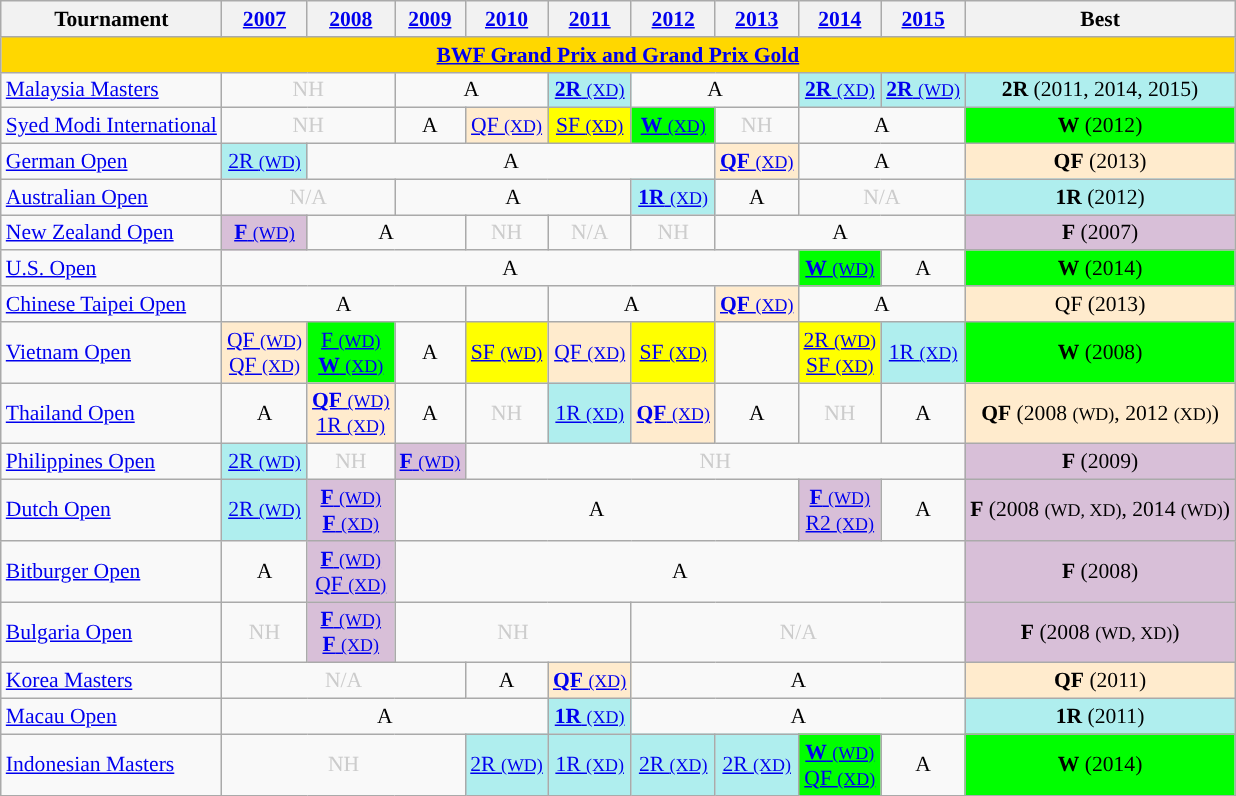<table class="wikitable" style="font-size: 90%; text-align:center">
<tr>
<th>Tournament</th>
<th><a href='#'>2007</a></th>
<th><a href='#'>2008</a></th>
<th><a href='#'>2009</a></th>
<th><a href='#'>2010</a></th>
<th><a href='#'>2011</a></th>
<th><a href='#'>2012</a></th>
<th><a href='#'>2013</a></th>
<th><a href='#'>2014</a></th>
<th><a href='#'>2015</a></th>
<th>Best</th>
</tr>
<tr bgcolor=FFD700>
<td colspan="11" align=center><strong><a href='#'>BWF Grand Prix and Grand Prix Gold</a></strong></td>
</tr>
<tr>
<td align=left><a href='#'>Malaysia Masters</a></td>
<td colspan="2" style=color:#ccc>NH</td>
<td colspan="2">A</td>
<td bgcolor=AFEEEE><a href='#'><strong>2R</strong> <small>(XD)</small></a></td>
<td colspan="2">A</td>
<td bgcolor=AFEEEE><a href='#'><strong>2R</strong> <small>(XD)</small></a></td>
<td bgcolor=AFEEEE><a href='#'><strong>2R</strong> <small>(WD)</small></a></td>
<td bgcolor=AFEEEE><strong>2R</strong> (2011, 2014, 2015)</td>
</tr>
<tr>
<td align=left><a href='#'>Syed Modi International</a></td>
<td colspan="2" style="color:#ccc;">NH</td>
<td>A</td>
<td bgcolor=FFEBCD><a href='#'>QF <small>(XD)</small></a></td>
<td bgcolor=FFFF00><a href='#'>SF <small>(XD)</small></a></td>
<td bgcolor=00FF00><a href='#'><strong>W</strong> <small>(XD)</small></a></td>
<td style="color:#ccc;">NH</td>
<td colspan="2">A</td>
<td bgcolor=00FF00><strong>W</strong> (2012)</td>
</tr>
<tr>
<td align=left><a href='#'>German Open</a></td>
<td bgcolor=AFEEEE><a href='#'>2R <small>(WD)</small></a></td>
<td colspan="5">A</td>
<td bgcolor=FFEBCD><a href='#'><strong>QF</strong> <small>(XD)</small></a></td>
<td colspan="2">A</td>
<td bgcolor=FFEBCD><strong>QF</strong> (2013)</td>
</tr>
<tr>
<td align=left><a href='#'>Australian Open</a></td>
<td colspan="2" style="color:#ccc;">N/A</td>
<td colspan="3">A</td>
<td bgcolor=AFEEEE><a href='#'><strong>1R</strong> <small>(XD)</small></a></td>
<td>A</td>
<td colspan="2" style="color:#ccc;">N/A</td>
<td bgcolor=AFEEEE><strong>1R</strong> (2012)</td>
</tr>
<tr>
<td align=left><a href='#'>New Zealand Open</a></td>
<td bgcolor=D8BFD8><a href='#'><strong>F</strong> <small>(WD)</small></a></td>
<td colspan="2">A</td>
<td style="color:#ccc;">NH</td>
<td style="color:#ccc;">N/A</td>
<td style="color:#ccc;">NH</td>
<td colspan="3">A</td>
<td bgcolor=D8BFD8><strong>F</strong> (2007)</td>
</tr>
<tr>
<td align=left><a href='#'>U.S. Open</a></td>
<td colspan="7">A</td>
<td bgcolor=00FF00><a href='#'><strong>W</strong> <small>(WD)</small></a></td>
<td>A</td>
<td bgcolor=00FF00><strong>W</strong> (2014)</td>
</tr>
<tr>
<td align=left><a href='#'>Chinese Taipei Open</a></td>
<td colspan="3">A</td>
<td></td>
<td colspan="2">A</td>
<td bgcolor=FFEBCD><a href='#'><strong>QF</strong> <small>(XD)</small></a></td>
<td colspan="2">A</td>
<td bgcolor=FFEBCD>QF (2013)</td>
</tr>
<tr>
<td align=left><a href='#'>Vietnam Open</a></td>
<td bgcolor=FFEBCD><a href='#'>QF <small>(WD)</small></a><br><a href='#'>QF <small>(XD)</small></a></td>
<td bgcolor=00FF00><a href='#'>F <small>(WD)</small></a><br><a href='#'><strong>W</strong> <small>(XD)</small></a></td>
<td>A</td>
<td bgcolor=FFFF00><a href='#'>SF <small>(WD)</small></a></td>
<td bgcolor=FFEBCD><a href='#'>QF <small>(XD)</small></a></td>
<td bgcolor=FFFF00><a href='#'>SF <small>(XD)</small></a></td>
<td></td>
<td bgcolor=FFFF00><a href='#'>2R <small>(WD)</small></a> <br> <a href='#'>SF <small>(XD)</small></a></td>
<td bgcolor=AFEEEE><a href='#'>1R <small>(XD)</small></a></td>
<td bgcolor=00FF00><strong>W</strong> (2008)</td>
</tr>
<tr>
<td align=left><a href='#'>Thailand Open</a></td>
<td>A</td>
<td bgcolor=FFEBCD><a href='#'><strong>QF</strong> <small>(WD)</small></a><br><a href='#'>1R <small>(XD)</small></a></td>
<td>A</td>
<td style="color:#ccc;">NH</td>
<td bgcolor=AFEEEE><a href='#'>1R <small>(XD)</small></a></td>
<td bgcolor=FFEBCD><a href='#'><strong>QF</strong> <small>(XD)</small></a></td>
<td>A</td>
<td style="color:#ccc;">NH</td>
<td>A</td>
<td bgcolor=FFEBCD><strong>QF</strong> (2008 <small>(WD)</small>, 2012 <small>(XD)</small>)</td>
</tr>
<tr>
<td align=left><a href='#'>Philippines Open</a></td>
<td bgcolor=AFEEEE><a href='#'>2R <small>(WD)</small></a></td>
<td style="color:#ccc;">NH</td>
<td bgcolor=D8BFD8><a href='#'><strong>F</strong> <small>(WD)</small></a></td>
<td colspan="6" style="color:#ccc;">NH</td>
<td bgcolor=D8BFD8><strong>F</strong> (2009)</td>
</tr>
<tr>
<td align=left><a href='#'>Dutch Open</a></td>
<td bgcolor=AFEEEE><a href='#'>2R <small>(WD)</small></a></td>
<td bgcolor=D8BFD8><a href='#'><strong>F</strong> <small>(WD)</small></a><br><a href='#'><strong>F</strong> <small>(XD)</small></a></td>
<td colspan="5">A</td>
<td bgcolor=D8BFD8><a href='#'><strong>F</strong> <small>(WD)</small></a> <br> <a href='#'>R2 <small>(XD)</small></a></td>
<td>A</td>
<td bgcolor=D8BFD8><strong>F</strong> (2008 <small>(WD, XD)</small>, 2014 <small>(WD)</small>)</td>
</tr>
<tr>
<td align=left><a href='#'>Bitburger Open</a></td>
<td>A</td>
<td bgcolor=D8BFD8><a href='#'><strong>F</strong> <small>(WD)</small></a><br><a href='#'>QF <small>(XD)</small></a></td>
<td colspan="7">A</td>
<td bgcolor=D8BFD8><strong>F</strong> (2008)</td>
</tr>
<tr>
<td align=left><a href='#'>Bulgaria Open</a></td>
<td style="color:#ccc;">NH</td>
<td bgcolor=D8BFD8><a href='#'><strong>F</strong> <small>(WD)</small></a><br><a href='#'><strong>F</strong> <small>(XD)</small></a></td>
<td colspan="3" style="color:#ccc;">NH</td>
<td colspan="4" style="color:#ccc;">N/A</td>
<td bgcolor=D8BFD8><strong>F</strong> (2008 <small>(WD, XD)</small>)</td>
</tr>
<tr>
<td align=left><a href='#'>Korea Masters</a></td>
<td colspan="3" style="color:#ccc;">N/A</td>
<td>A</td>
<td bgcolor=FFEBCD><a href='#'><strong>QF</strong> <small>(XD)</small></a></td>
<td colspan="4">A</td>
<td bgcolor=FFEBCD><strong>QF</strong> (2011)</td>
</tr>
<tr>
<td align=left><a href='#'>Macau Open</a></td>
<td colspan="4">A</td>
<td bgcolor=AFEEEE><a href='#'><strong>1R</strong> <small>(XD)</small></a></td>
<td colspan="4">A</td>
<td bgcolor=AFEEEE><strong>1R</strong> (2011)</td>
</tr>
<tr>
<td align=left><a href='#'>Indonesian Masters</a></td>
<td colspan="3" style="color:#ccc;">NH</td>
<td bgcolor=AFEEEE><a href='#'>2R <small>(WD)</small></a></td>
<td bgcolor=AFEEEE><a href='#'>1R <small>(XD)</small></a></td>
<td bgcolor=AFEEEE><a href='#'>2R <small>(XD)</small></a></td>
<td bgcolor=AFEEEE><a href='#'>2R <small>(XD)</small></a></td>
<td bgcolor=00FF00><a href='#'><strong>W</strong> <small>(WD)</small></a> <br> <a href='#'>QF <small>(XD)</small></a></td>
<td>A</td>
<td bgcolor=00FF00><strong>W</strong> (2014)</td>
</tr>
</table>
